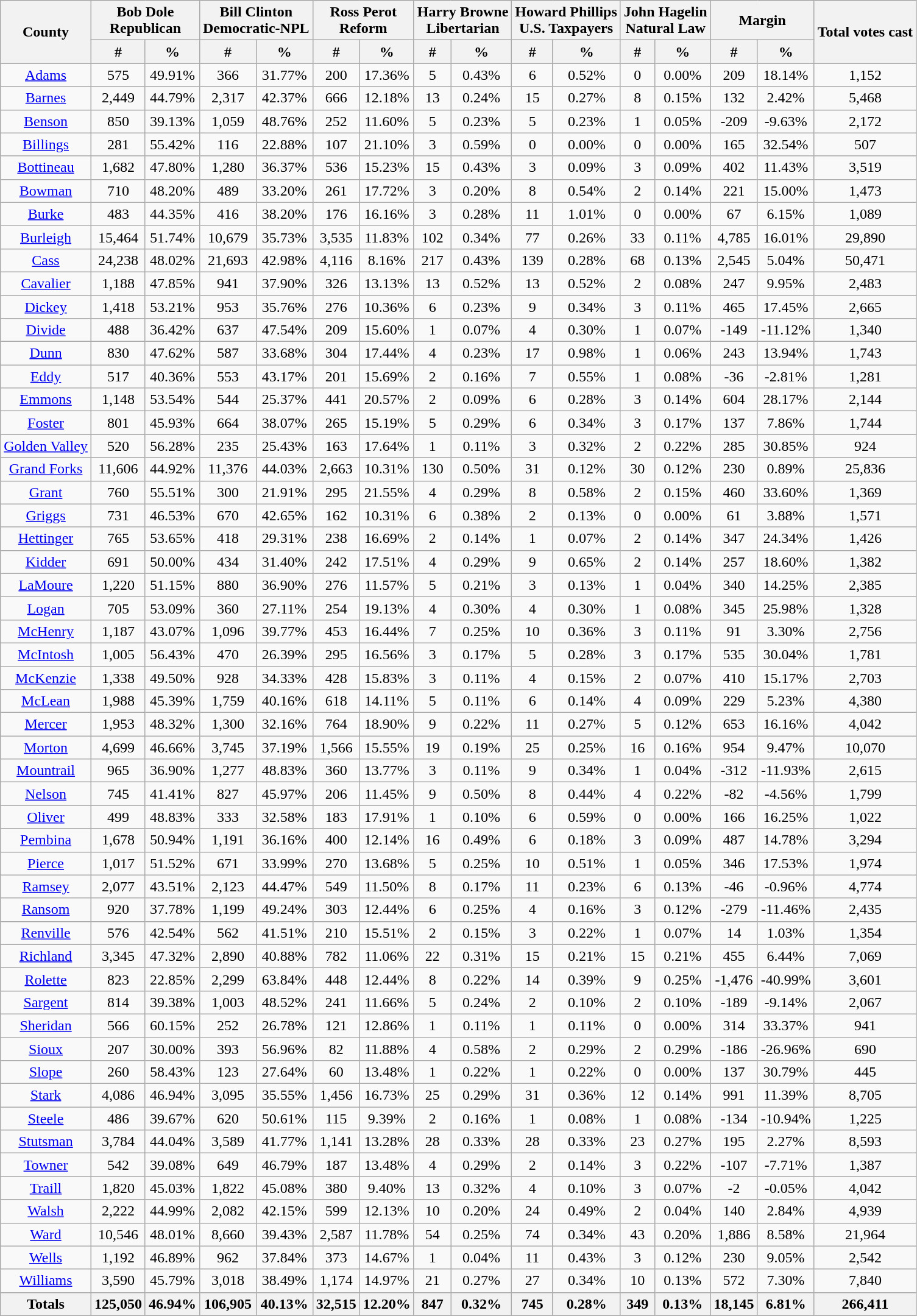<table class="wikitable sortable">
<tr>
<th rowspan="2">County</th>
<th colspan="2">Bob Dole<br>Republican</th>
<th colspan="2">Bill Clinton<br>Democratic-NPL</th>
<th colspan="2">Ross Perot<br>Reform</th>
<th colspan="2">Harry Browne<br>Libertarian</th>
<th colspan="2">Howard Phillips<br>U.S. Taxpayers</th>
<th colspan="2">John Hagelin<br>Natural Law</th>
<th colspan="2">Margin</th>
<th rowspan="2">Total votes cast</th>
</tr>
<tr style="text-align:center;">
<th data-sort-type="number">#</th>
<th data-sort-type="number">%</th>
<th data-sort-type="number">#</th>
<th data-sort-type="number">%</th>
<th data-sort-type="number">#</th>
<th data-sort-type="number">%</th>
<th data-sort-type="number">#</th>
<th data-sort-type="number">%</th>
<th data-sort-type="number">#</th>
<th data-sort-type="number">%</th>
<th data-sort-type="number">#</th>
<th data-sort-type="number">%</th>
<th data-sort-type="number">#</th>
<th data-sort-type="number">%</th>
</tr>
<tr style="text-align:center;">
<td><a href='#'>Adams</a></td>
<td>575</td>
<td>49.91%</td>
<td>366</td>
<td>31.77%</td>
<td>200</td>
<td>17.36%</td>
<td>5</td>
<td>0.43%</td>
<td>6</td>
<td>0.52%</td>
<td>0</td>
<td>0.00%</td>
<td>209</td>
<td>18.14%</td>
<td>1,152</td>
</tr>
<tr style="text-align:center;">
<td><a href='#'>Barnes</a></td>
<td>2,449</td>
<td>44.79%</td>
<td>2,317</td>
<td>42.37%</td>
<td>666</td>
<td>12.18%</td>
<td>13</td>
<td>0.24%</td>
<td>15</td>
<td>0.27%</td>
<td>8</td>
<td>0.15%</td>
<td>132</td>
<td>2.42%</td>
<td>5,468</td>
</tr>
<tr style="text-align:center;">
<td><a href='#'>Benson</a></td>
<td>850</td>
<td>39.13%</td>
<td>1,059</td>
<td>48.76%</td>
<td>252</td>
<td>11.60%</td>
<td>5</td>
<td>0.23%</td>
<td>5</td>
<td>0.23%</td>
<td>1</td>
<td>0.05%</td>
<td>-209</td>
<td>-9.63%</td>
<td>2,172</td>
</tr>
<tr style="text-align:center;">
<td><a href='#'>Billings</a></td>
<td>281</td>
<td>55.42%</td>
<td>116</td>
<td>22.88%</td>
<td>107</td>
<td>21.10%</td>
<td>3</td>
<td>0.59%</td>
<td>0</td>
<td>0.00%</td>
<td>0</td>
<td>0.00%</td>
<td>165</td>
<td>32.54%</td>
<td>507</td>
</tr>
<tr style="text-align:center;">
<td><a href='#'>Bottineau</a></td>
<td>1,682</td>
<td>47.80%</td>
<td>1,280</td>
<td>36.37%</td>
<td>536</td>
<td>15.23%</td>
<td>15</td>
<td>0.43%</td>
<td>3</td>
<td>0.09%</td>
<td>3</td>
<td>0.09%</td>
<td>402</td>
<td>11.43%</td>
<td>3,519</td>
</tr>
<tr style="text-align:center;">
<td><a href='#'>Bowman</a></td>
<td>710</td>
<td>48.20%</td>
<td>489</td>
<td>33.20%</td>
<td>261</td>
<td>17.72%</td>
<td>3</td>
<td>0.20%</td>
<td>8</td>
<td>0.54%</td>
<td>2</td>
<td>0.14%</td>
<td>221</td>
<td>15.00%</td>
<td>1,473</td>
</tr>
<tr style="text-align:center;">
<td><a href='#'>Burke</a></td>
<td>483</td>
<td>44.35%</td>
<td>416</td>
<td>38.20%</td>
<td>176</td>
<td>16.16%</td>
<td>3</td>
<td>0.28%</td>
<td>11</td>
<td>1.01%</td>
<td>0</td>
<td>0.00%</td>
<td>67</td>
<td>6.15%</td>
<td>1,089</td>
</tr>
<tr style="text-align:center;">
<td><a href='#'>Burleigh</a></td>
<td>15,464</td>
<td>51.74%</td>
<td>10,679</td>
<td>35.73%</td>
<td>3,535</td>
<td>11.83%</td>
<td>102</td>
<td>0.34%</td>
<td>77</td>
<td>0.26%</td>
<td>33</td>
<td>0.11%</td>
<td>4,785</td>
<td>16.01%</td>
<td>29,890</td>
</tr>
<tr style="text-align:center;">
<td><a href='#'>Cass</a></td>
<td>24,238</td>
<td>48.02%</td>
<td>21,693</td>
<td>42.98%</td>
<td>4,116</td>
<td>8.16%</td>
<td>217</td>
<td>0.43%</td>
<td>139</td>
<td>0.28%</td>
<td>68</td>
<td>0.13%</td>
<td>2,545</td>
<td>5.04%</td>
<td>50,471</td>
</tr>
<tr style="text-align:center;">
<td><a href='#'>Cavalier</a></td>
<td>1,188</td>
<td>47.85%</td>
<td>941</td>
<td>37.90%</td>
<td>326</td>
<td>13.13%</td>
<td>13</td>
<td>0.52%</td>
<td>13</td>
<td>0.52%</td>
<td>2</td>
<td>0.08%</td>
<td>247</td>
<td>9.95%</td>
<td>2,483</td>
</tr>
<tr style="text-align:center;">
<td><a href='#'>Dickey</a></td>
<td>1,418</td>
<td>53.21%</td>
<td>953</td>
<td>35.76%</td>
<td>276</td>
<td>10.36%</td>
<td>6</td>
<td>0.23%</td>
<td>9</td>
<td>0.34%</td>
<td>3</td>
<td>0.11%</td>
<td>465</td>
<td>17.45%</td>
<td>2,665</td>
</tr>
<tr style="text-align:center;">
<td><a href='#'>Divide</a></td>
<td>488</td>
<td>36.42%</td>
<td>637</td>
<td>47.54%</td>
<td>209</td>
<td>15.60%</td>
<td>1</td>
<td>0.07%</td>
<td>4</td>
<td>0.30%</td>
<td>1</td>
<td>0.07%</td>
<td>-149</td>
<td>-11.12%</td>
<td>1,340</td>
</tr>
<tr style="text-align:center;">
<td><a href='#'>Dunn</a></td>
<td>830</td>
<td>47.62%</td>
<td>587</td>
<td>33.68%</td>
<td>304</td>
<td>17.44%</td>
<td>4</td>
<td>0.23%</td>
<td>17</td>
<td>0.98%</td>
<td>1</td>
<td>0.06%</td>
<td>243</td>
<td>13.94%</td>
<td>1,743</td>
</tr>
<tr style="text-align:center;">
<td><a href='#'>Eddy</a></td>
<td>517</td>
<td>40.36%</td>
<td>553</td>
<td>43.17%</td>
<td>201</td>
<td>15.69%</td>
<td>2</td>
<td>0.16%</td>
<td>7</td>
<td>0.55%</td>
<td>1</td>
<td>0.08%</td>
<td>-36</td>
<td>-2.81%</td>
<td>1,281</td>
</tr>
<tr style="text-align:center;">
<td><a href='#'>Emmons</a></td>
<td>1,148</td>
<td>53.54%</td>
<td>544</td>
<td>25.37%</td>
<td>441</td>
<td>20.57%</td>
<td>2</td>
<td>0.09%</td>
<td>6</td>
<td>0.28%</td>
<td>3</td>
<td>0.14%</td>
<td>604</td>
<td>28.17%</td>
<td>2,144</td>
</tr>
<tr style="text-align:center;">
<td><a href='#'>Foster</a></td>
<td>801</td>
<td>45.93%</td>
<td>664</td>
<td>38.07%</td>
<td>265</td>
<td>15.19%</td>
<td>5</td>
<td>0.29%</td>
<td>6</td>
<td>0.34%</td>
<td>3</td>
<td>0.17%</td>
<td>137</td>
<td>7.86%</td>
<td>1,744</td>
</tr>
<tr style="text-align:center;">
<td><a href='#'>Golden Valley</a></td>
<td>520</td>
<td>56.28%</td>
<td>235</td>
<td>25.43%</td>
<td>163</td>
<td>17.64%</td>
<td>1</td>
<td>0.11%</td>
<td>3</td>
<td>0.32%</td>
<td>2</td>
<td>0.22%</td>
<td>285</td>
<td>30.85%</td>
<td>924</td>
</tr>
<tr style="text-align:center;">
<td><a href='#'>Grand Forks</a></td>
<td>11,606</td>
<td>44.92%</td>
<td>11,376</td>
<td>44.03%</td>
<td>2,663</td>
<td>10.31%</td>
<td>130</td>
<td>0.50%</td>
<td>31</td>
<td>0.12%</td>
<td>30</td>
<td>0.12%</td>
<td>230</td>
<td>0.89%</td>
<td>25,836</td>
</tr>
<tr style="text-align:center;">
<td><a href='#'>Grant</a></td>
<td>760</td>
<td>55.51%</td>
<td>300</td>
<td>21.91%</td>
<td>295</td>
<td>21.55%</td>
<td>4</td>
<td>0.29%</td>
<td>8</td>
<td>0.58%</td>
<td>2</td>
<td>0.15%</td>
<td>460</td>
<td>33.60%</td>
<td>1,369</td>
</tr>
<tr style="text-align:center;">
<td><a href='#'>Griggs</a></td>
<td>731</td>
<td>46.53%</td>
<td>670</td>
<td>42.65%</td>
<td>162</td>
<td>10.31%</td>
<td>6</td>
<td>0.38%</td>
<td>2</td>
<td>0.13%</td>
<td>0</td>
<td>0.00%</td>
<td>61</td>
<td>3.88%</td>
<td>1,571</td>
</tr>
<tr style="text-align:center;">
<td><a href='#'>Hettinger</a></td>
<td>765</td>
<td>53.65%</td>
<td>418</td>
<td>29.31%</td>
<td>238</td>
<td>16.69%</td>
<td>2</td>
<td>0.14%</td>
<td>1</td>
<td>0.07%</td>
<td>2</td>
<td>0.14%</td>
<td>347</td>
<td>24.34%</td>
<td>1,426</td>
</tr>
<tr style="text-align:center;">
<td><a href='#'>Kidder</a></td>
<td>691</td>
<td>50.00%</td>
<td>434</td>
<td>31.40%</td>
<td>242</td>
<td>17.51%</td>
<td>4</td>
<td>0.29%</td>
<td>9</td>
<td>0.65%</td>
<td>2</td>
<td>0.14%</td>
<td>257</td>
<td>18.60%</td>
<td>1,382</td>
</tr>
<tr style="text-align:center;">
<td><a href='#'>LaMoure</a></td>
<td>1,220</td>
<td>51.15%</td>
<td>880</td>
<td>36.90%</td>
<td>276</td>
<td>11.57%</td>
<td>5</td>
<td>0.21%</td>
<td>3</td>
<td>0.13%</td>
<td>1</td>
<td>0.04%</td>
<td>340</td>
<td>14.25%</td>
<td>2,385</td>
</tr>
<tr style="text-align:center;">
<td><a href='#'>Logan</a></td>
<td>705</td>
<td>53.09%</td>
<td>360</td>
<td>27.11%</td>
<td>254</td>
<td>19.13%</td>
<td>4</td>
<td>0.30%</td>
<td>4</td>
<td>0.30%</td>
<td>1</td>
<td>0.08%</td>
<td>345</td>
<td>25.98%</td>
<td>1,328</td>
</tr>
<tr style="text-align:center;">
<td><a href='#'>McHenry</a></td>
<td>1,187</td>
<td>43.07%</td>
<td>1,096</td>
<td>39.77%</td>
<td>453</td>
<td>16.44%</td>
<td>7</td>
<td>0.25%</td>
<td>10</td>
<td>0.36%</td>
<td>3</td>
<td>0.11%</td>
<td>91</td>
<td>3.30%</td>
<td>2,756</td>
</tr>
<tr style="text-align:center;">
<td><a href='#'>McIntosh</a></td>
<td>1,005</td>
<td>56.43%</td>
<td>470</td>
<td>26.39%</td>
<td>295</td>
<td>16.56%</td>
<td>3</td>
<td>0.17%</td>
<td>5</td>
<td>0.28%</td>
<td>3</td>
<td>0.17%</td>
<td>535</td>
<td>30.04%</td>
<td>1,781</td>
</tr>
<tr style="text-align:center;">
<td><a href='#'>McKenzie</a></td>
<td>1,338</td>
<td>49.50%</td>
<td>928</td>
<td>34.33%</td>
<td>428</td>
<td>15.83%</td>
<td>3</td>
<td>0.11%</td>
<td>4</td>
<td>0.15%</td>
<td>2</td>
<td>0.07%</td>
<td>410</td>
<td>15.17%</td>
<td>2,703</td>
</tr>
<tr style="text-align:center;">
<td><a href='#'>McLean</a></td>
<td>1,988</td>
<td>45.39%</td>
<td>1,759</td>
<td>40.16%</td>
<td>618</td>
<td>14.11%</td>
<td>5</td>
<td>0.11%</td>
<td>6</td>
<td>0.14%</td>
<td>4</td>
<td>0.09%</td>
<td>229</td>
<td>5.23%</td>
<td>4,380</td>
</tr>
<tr style="text-align:center;">
<td><a href='#'>Mercer</a></td>
<td>1,953</td>
<td>48.32%</td>
<td>1,300</td>
<td>32.16%</td>
<td>764</td>
<td>18.90%</td>
<td>9</td>
<td>0.22%</td>
<td>11</td>
<td>0.27%</td>
<td>5</td>
<td>0.12%</td>
<td>653</td>
<td>16.16%</td>
<td>4,042</td>
</tr>
<tr style="text-align:center;">
<td><a href='#'>Morton</a></td>
<td>4,699</td>
<td>46.66%</td>
<td>3,745</td>
<td>37.19%</td>
<td>1,566</td>
<td>15.55%</td>
<td>19</td>
<td>0.19%</td>
<td>25</td>
<td>0.25%</td>
<td>16</td>
<td>0.16%</td>
<td>954</td>
<td>9.47%</td>
<td>10,070</td>
</tr>
<tr style="text-align:center;">
<td><a href='#'>Mountrail</a></td>
<td>965</td>
<td>36.90%</td>
<td>1,277</td>
<td>48.83%</td>
<td>360</td>
<td>13.77%</td>
<td>3</td>
<td>0.11%</td>
<td>9</td>
<td>0.34%</td>
<td>1</td>
<td>0.04%</td>
<td>-312</td>
<td>-11.93%</td>
<td>2,615</td>
</tr>
<tr style="text-align:center;">
<td><a href='#'>Nelson</a></td>
<td>745</td>
<td>41.41%</td>
<td>827</td>
<td>45.97%</td>
<td>206</td>
<td>11.45%</td>
<td>9</td>
<td>0.50%</td>
<td>8</td>
<td>0.44%</td>
<td>4</td>
<td>0.22%</td>
<td>-82</td>
<td>-4.56%</td>
<td>1,799</td>
</tr>
<tr style="text-align:center;">
<td><a href='#'>Oliver</a></td>
<td>499</td>
<td>48.83%</td>
<td>333</td>
<td>32.58%</td>
<td>183</td>
<td>17.91%</td>
<td>1</td>
<td>0.10%</td>
<td>6</td>
<td>0.59%</td>
<td>0</td>
<td>0.00%</td>
<td>166</td>
<td>16.25%</td>
<td>1,022</td>
</tr>
<tr style="text-align:center;">
<td><a href='#'>Pembina</a></td>
<td>1,678</td>
<td>50.94%</td>
<td>1,191</td>
<td>36.16%</td>
<td>400</td>
<td>12.14%</td>
<td>16</td>
<td>0.49%</td>
<td>6</td>
<td>0.18%</td>
<td>3</td>
<td>0.09%</td>
<td>487</td>
<td>14.78%</td>
<td>3,294</td>
</tr>
<tr style="text-align:center;">
<td><a href='#'>Pierce</a></td>
<td>1,017</td>
<td>51.52%</td>
<td>671</td>
<td>33.99%</td>
<td>270</td>
<td>13.68%</td>
<td>5</td>
<td>0.25%</td>
<td>10</td>
<td>0.51%</td>
<td>1</td>
<td>0.05%</td>
<td>346</td>
<td>17.53%</td>
<td>1,974</td>
</tr>
<tr style="text-align:center;">
<td><a href='#'>Ramsey</a></td>
<td>2,077</td>
<td>43.51%</td>
<td>2,123</td>
<td>44.47%</td>
<td>549</td>
<td>11.50%</td>
<td>8</td>
<td>0.17%</td>
<td>11</td>
<td>0.23%</td>
<td>6</td>
<td>0.13%</td>
<td>-46</td>
<td>-0.96%</td>
<td>4,774</td>
</tr>
<tr style="text-align:center;">
<td><a href='#'>Ransom</a></td>
<td>920</td>
<td>37.78%</td>
<td>1,199</td>
<td>49.24%</td>
<td>303</td>
<td>12.44%</td>
<td>6</td>
<td>0.25%</td>
<td>4</td>
<td>0.16%</td>
<td>3</td>
<td>0.12%</td>
<td>-279</td>
<td>-11.46%</td>
<td>2,435</td>
</tr>
<tr style="text-align:center;">
<td><a href='#'>Renville</a></td>
<td>576</td>
<td>42.54%</td>
<td>562</td>
<td>41.51%</td>
<td>210</td>
<td>15.51%</td>
<td>2</td>
<td>0.15%</td>
<td>3</td>
<td>0.22%</td>
<td>1</td>
<td>0.07%</td>
<td>14</td>
<td>1.03%</td>
<td>1,354</td>
</tr>
<tr style="text-align:center;">
<td><a href='#'>Richland</a></td>
<td>3,345</td>
<td>47.32%</td>
<td>2,890</td>
<td>40.88%</td>
<td>782</td>
<td>11.06%</td>
<td>22</td>
<td>0.31%</td>
<td>15</td>
<td>0.21%</td>
<td>15</td>
<td>0.21%</td>
<td>455</td>
<td>6.44%</td>
<td>7,069</td>
</tr>
<tr style="text-align:center;">
<td><a href='#'>Rolette</a></td>
<td>823</td>
<td>22.85%</td>
<td>2,299</td>
<td>63.84%</td>
<td>448</td>
<td>12.44%</td>
<td>8</td>
<td>0.22%</td>
<td>14</td>
<td>0.39%</td>
<td>9</td>
<td>0.25%</td>
<td>-1,476</td>
<td>-40.99%</td>
<td>3,601</td>
</tr>
<tr style="text-align:center;">
<td><a href='#'>Sargent</a></td>
<td>814</td>
<td>39.38%</td>
<td>1,003</td>
<td>48.52%</td>
<td>241</td>
<td>11.66%</td>
<td>5</td>
<td>0.24%</td>
<td>2</td>
<td>0.10%</td>
<td>2</td>
<td>0.10%</td>
<td>-189</td>
<td>-9.14%</td>
<td>2,067</td>
</tr>
<tr style="text-align:center;">
<td><a href='#'>Sheridan</a></td>
<td>566</td>
<td>60.15%</td>
<td>252</td>
<td>26.78%</td>
<td>121</td>
<td>12.86%</td>
<td>1</td>
<td>0.11%</td>
<td>1</td>
<td>0.11%</td>
<td>0</td>
<td>0.00%</td>
<td>314</td>
<td>33.37%</td>
<td>941</td>
</tr>
<tr style="text-align:center;">
<td><a href='#'>Sioux</a></td>
<td>207</td>
<td>30.00%</td>
<td>393</td>
<td>56.96%</td>
<td>82</td>
<td>11.88%</td>
<td>4</td>
<td>0.58%</td>
<td>2</td>
<td>0.29%</td>
<td>2</td>
<td>0.29%</td>
<td>-186</td>
<td>-26.96%</td>
<td>690</td>
</tr>
<tr style="text-align:center;">
<td><a href='#'>Slope</a></td>
<td>260</td>
<td>58.43%</td>
<td>123</td>
<td>27.64%</td>
<td>60</td>
<td>13.48%</td>
<td>1</td>
<td>0.22%</td>
<td>1</td>
<td>0.22%</td>
<td>0</td>
<td>0.00%</td>
<td>137</td>
<td>30.79%</td>
<td>445</td>
</tr>
<tr style="text-align:center;">
<td><a href='#'>Stark</a></td>
<td>4,086</td>
<td>46.94%</td>
<td>3,095</td>
<td>35.55%</td>
<td>1,456</td>
<td>16.73%</td>
<td>25</td>
<td>0.29%</td>
<td>31</td>
<td>0.36%</td>
<td>12</td>
<td>0.14%</td>
<td>991</td>
<td>11.39%</td>
<td>8,705</td>
</tr>
<tr style="text-align:center;">
<td><a href='#'>Steele</a></td>
<td>486</td>
<td>39.67%</td>
<td>620</td>
<td>50.61%</td>
<td>115</td>
<td>9.39%</td>
<td>2</td>
<td>0.16%</td>
<td>1</td>
<td>0.08%</td>
<td>1</td>
<td>0.08%</td>
<td>-134</td>
<td>-10.94%</td>
<td>1,225</td>
</tr>
<tr style="text-align:center;">
<td><a href='#'>Stutsman</a></td>
<td>3,784</td>
<td>44.04%</td>
<td>3,589</td>
<td>41.77%</td>
<td>1,141</td>
<td>13.28%</td>
<td>28</td>
<td>0.33%</td>
<td>28</td>
<td>0.33%</td>
<td>23</td>
<td>0.27%</td>
<td>195</td>
<td>2.27%</td>
<td>8,593</td>
</tr>
<tr style="text-align:center;">
<td><a href='#'>Towner</a></td>
<td>542</td>
<td>39.08%</td>
<td>649</td>
<td>46.79%</td>
<td>187</td>
<td>13.48%</td>
<td>4</td>
<td>0.29%</td>
<td>2</td>
<td>0.14%</td>
<td>3</td>
<td>0.22%</td>
<td>-107</td>
<td>-7.71%</td>
<td>1,387</td>
</tr>
<tr style="text-align:center;">
<td><a href='#'>Traill</a></td>
<td>1,820</td>
<td>45.03%</td>
<td>1,822</td>
<td>45.08%</td>
<td>380</td>
<td>9.40%</td>
<td>13</td>
<td>0.32%</td>
<td>4</td>
<td>0.10%</td>
<td>3</td>
<td>0.07%</td>
<td>-2</td>
<td>-0.05%</td>
<td>4,042</td>
</tr>
<tr style="text-align:center;">
<td><a href='#'>Walsh</a></td>
<td>2,222</td>
<td>44.99%</td>
<td>2,082</td>
<td>42.15%</td>
<td>599</td>
<td>12.13%</td>
<td>10</td>
<td>0.20%</td>
<td>24</td>
<td>0.49%</td>
<td>2</td>
<td>0.04%</td>
<td>140</td>
<td>2.84%</td>
<td>4,939</td>
</tr>
<tr style="text-align:center;">
<td><a href='#'>Ward</a></td>
<td>10,546</td>
<td>48.01%</td>
<td>8,660</td>
<td>39.43%</td>
<td>2,587</td>
<td>11.78%</td>
<td>54</td>
<td>0.25%</td>
<td>74</td>
<td>0.34%</td>
<td>43</td>
<td>0.20%</td>
<td>1,886</td>
<td>8.58%</td>
<td>21,964</td>
</tr>
<tr style="text-align:center;">
<td><a href='#'>Wells</a></td>
<td>1,192</td>
<td>46.89%</td>
<td>962</td>
<td>37.84%</td>
<td>373</td>
<td>14.67%</td>
<td>1</td>
<td>0.04%</td>
<td>11</td>
<td>0.43%</td>
<td>3</td>
<td>0.12%</td>
<td>230</td>
<td>9.05%</td>
<td>2,542</td>
</tr>
<tr style="text-align:center;">
<td><a href='#'>Williams</a></td>
<td>3,590</td>
<td>45.79%</td>
<td>3,018</td>
<td>38.49%</td>
<td>1,174</td>
<td>14.97%</td>
<td>21</td>
<td>0.27%</td>
<td>27</td>
<td>0.34%</td>
<td>10</td>
<td>0.13%</td>
<td>572</td>
<td>7.30%</td>
<td>7,840</td>
</tr>
<tr>
<th>Totals</th>
<th>125,050</th>
<th>46.94%</th>
<th>106,905</th>
<th>40.13%</th>
<th>32,515</th>
<th>12.20%</th>
<th>847</th>
<th>0.32%</th>
<th>745</th>
<th>0.28%</th>
<th>349</th>
<th>0.13%</th>
<th>18,145</th>
<th>6.81%</th>
<th>266,411</th>
</tr>
</table>
